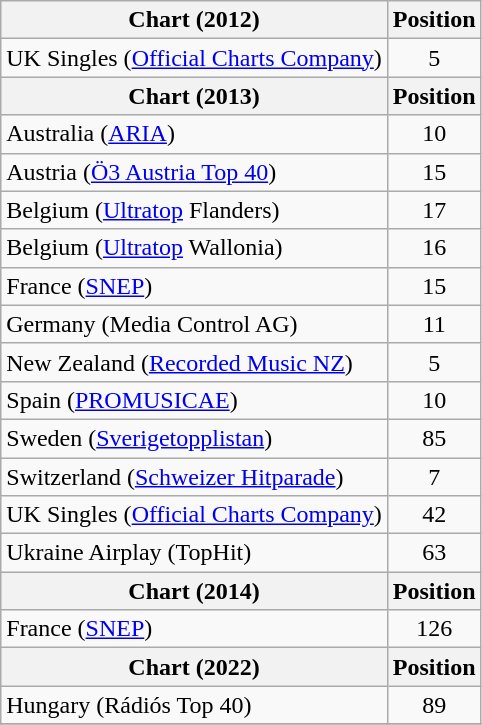<table class="wikitable sortable">
<tr>
<th scope="col">Chart (2012)</th>
<th scope="col">Position</th>
</tr>
<tr>
<td>UK Singles (<a href='#'>Official Charts Company</a>)</td>
<td style="text-align:center;">5</td>
</tr>
<tr>
<th scope="col">Chart (2013)</th>
<th scope="col">Position</th>
</tr>
<tr>
<td>Australia (<a href='#'>ARIA</a>)</td>
<td style="text-align:center;">10</td>
</tr>
<tr>
<td>Austria (<a href='#'>Ö3 Austria Top 40</a>)</td>
<td style="text-align:center;">15</td>
</tr>
<tr>
<td>Belgium (<a href='#'>Ultratop</a> Flanders)</td>
<td style="text-align:center;">17</td>
</tr>
<tr>
<td>Belgium (<a href='#'>Ultratop</a> Wallonia)</td>
<td style="text-align:center;">16</td>
</tr>
<tr>
<td>France (<a href='#'>SNEP</a>)</td>
<td style="text-align:center;">15</td>
</tr>
<tr>
<td>Germany (Media Control AG)</td>
<td style="text-align:center;">11</td>
</tr>
<tr>
<td>New Zealand (<a href='#'>Recorded Music NZ</a>)</td>
<td style="text-align:center;">5</td>
</tr>
<tr>
<td>Spain (<a href='#'>PROMUSICAE</a>)</td>
<td style="text-align:center;">10</td>
</tr>
<tr>
<td>Sweden (<a href='#'>Sverigetopplistan</a>)</td>
<td style="text-align:center;">85</td>
</tr>
<tr>
<td>Switzerland (<a href='#'>Schweizer Hitparade</a>)</td>
<td style="text-align:center;">7</td>
</tr>
<tr>
<td>UK Singles (<a href='#'>Official Charts Company</a>)</td>
<td align="center">42</td>
</tr>
<tr>
<td>Ukraine Airplay (TopHit)</td>
<td style="text-align:center;">63</td>
</tr>
<tr>
<th scope="col">Chart (2014)</th>
<th scope="col">Position</th>
</tr>
<tr>
<td>France (<a href='#'>SNEP</a>)</td>
<td style="text-align:center;">126</td>
</tr>
<tr>
<th scope="col">Chart (2022)</th>
<th scope="col">Position</th>
</tr>
<tr>
<td>Hungary (Rádiós Top 40)</td>
<td align="center">89</td>
</tr>
<tr>
</tr>
</table>
